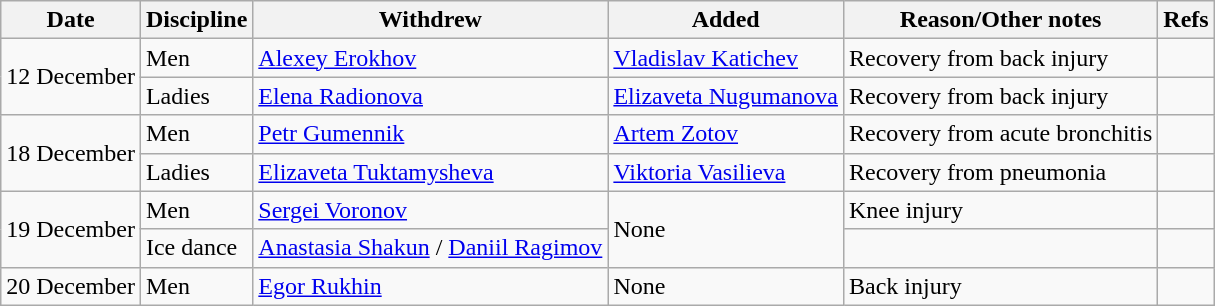<table class="wikitable sortable">
<tr>
<th>Date</th>
<th>Discipline</th>
<th>Withdrew</th>
<th>Added</th>
<th>Reason/Other notes</th>
<th>Refs</th>
</tr>
<tr>
<td rowspan=2>12 December</td>
<td>Men</td>
<td><a href='#'>Alexey Erokhov</a></td>
<td><a href='#'>Vladislav Katichev</a></td>
<td>Recovery from back injury</td>
<td></td>
</tr>
<tr>
<td>Ladies</td>
<td><a href='#'>Elena Radionova</a></td>
<td><a href='#'>Elizaveta Nugumanova</a></td>
<td>Recovery from back injury</td>
<td></td>
</tr>
<tr>
<td rowspan=2>18 December</td>
<td>Men</td>
<td><a href='#'>Petr Gumennik</a></td>
<td><a href='#'>Artem Zotov</a></td>
<td>Recovery from acute bronchitis</td>
<td></td>
</tr>
<tr>
<td>Ladies</td>
<td><a href='#'>Elizaveta Tuktamysheva</a></td>
<td><a href='#'>Viktoria Vasilieva</a></td>
<td>Recovery from pneumonia</td>
<td></td>
</tr>
<tr>
<td rowspan=2>19 December</td>
<td>Men</td>
<td><a href='#'>Sergei Voronov</a></td>
<td rowspan=2>None</td>
<td>Knee injury</td>
<td></td>
</tr>
<tr>
<td>Ice dance</td>
<td><a href='#'>Anastasia Shakun</a> / <a href='#'>Daniil Ragimov</a></td>
<td></td>
<td></td>
</tr>
<tr>
<td>20 December</td>
<td>Men</td>
<td><a href='#'>Egor Rukhin</a></td>
<td>None</td>
<td>Back injury</td>
<td></td>
</tr>
</table>
